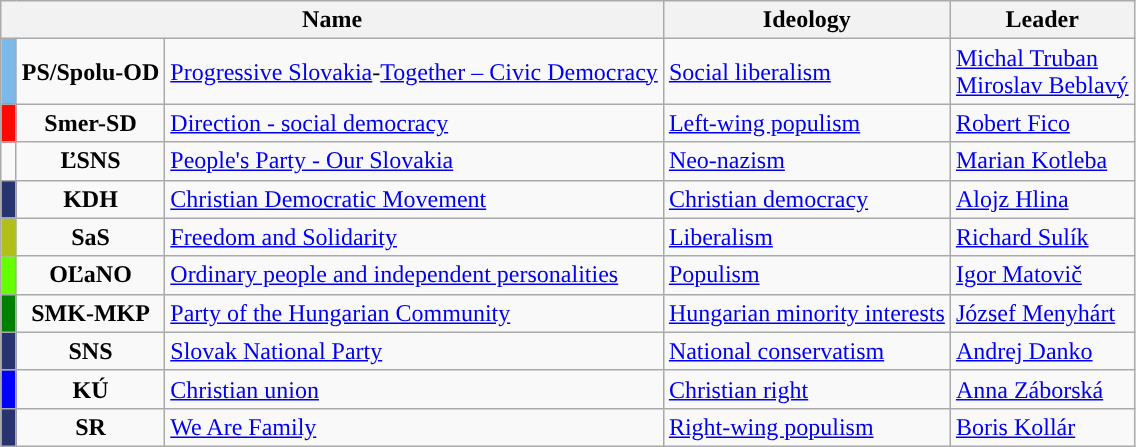<table class="wikitable">
<tr>
<th colspan="3">Name</th>
<th>Ideology</th>
<th>Leader</th>
</tr>
<tr>
<td style="background-color:#7CB9E8; width:3px;";"></td>
<td style="text-align:center;"><strong>PS/Spolu-OD</strong></td>
<td><a href='#'>Progressive Slovakia</a>-<a href='#'>Together – Civic Democracy</a><br></td>
<td><a href='#'>Social liberalism</a></td>
<td><a href='#'>Michal Truban</a><br><a href='#'>Miroslav Beblavý</a></td>
</tr>
<tr>
<td style="background-color:#FF0800; width:3px;";"></td>
<td style="text-align:center;"><strong>Smer-SD</strong></td>
<td><a href='#'>Direction - social democracy</a><br></td>
<td><a href='#'>Left-wing populism</a></td>
<td><a href='#'>Robert Fico</a></td>
</tr>
<tr>
<td style="background:"></td>
<td style="text-align:center;"><strong>ĽSNS</strong></td>
<td><a href='#'>People's Party - Our Slovakia</a><br></td>
<td><a href='#'>Neo-nazism</a></td>
<td><a href='#'>Marian Kotleba</a></td>
</tr>
<tr>
<td style="background-color:#27346F; width:3px;";"></td>
<td style="text-align:center;"><strong>KDH</strong></td>
<td><a href='#'>Christian Democratic Movement</a><br></td>
<td><a href='#'>Christian democracy</a></td>
<td><a href='#'>Alojz Hlina</a></td>
</tr>
<tr>
<td style="background-color:#b0bf1a; width:3px;";"></td>
<td style="text-align:center;"><strong>SaS</strong></td>
<td><a href='#'>Freedom and Solidarity</a><br></td>
<td><a href='#'>Liberalism</a></td>
<td><a href='#'>Richard Sulík</a></td>
</tr>
<tr>
<td style="background-color:#6f0; width:3px;";"></td>
<td style="text-align:center;"><strong>OĽaNO</strong></td>
<td><a href='#'>Ordinary people and independent personalities</a><br></td>
<td><a href='#'>Populism</a></td>
<td><a href='#'>Igor Matovič</a></td>
</tr>
<tr>
<td style="background-color:#008000; width:3px;";"></td>
<td style="text-align:center;"><strong>SMK-MKP</strong></td>
<td><a href='#'>Party of the Hungarian Community</a><br></td>
<td><a href='#'>Hungarian minority interests</a></td>
<td><a href='#'>József Menyhárt</a></td>
</tr>
<tr>
<td style="background-color:#27346f; width:3px;";"></td>
<td style="text-align:center;"><strong>SNS</strong></td>
<td><a href='#'>Slovak National Party</a><br></td>
<td><a href='#'>National conservatism</a></td>
<td><a href='#'>Andrej Danko</a></td>
</tr>
<tr>
<td style="background-color:blue; width:3px;";"></td>
<td style="text-align:center;"><strong>KÚ</strong></td>
<td><a href='#'>Christian union</a><br></td>
<td><a href='#'>Christian right</a></td>
<td><a href='#'>Anna Záborská</a></td>
</tr>
<tr>
<td style="background-color:#27346f; width:3px;";"></td>
<td style="text-align:center;"><strong>SR</strong></td>
<td><a href='#'>We Are Family</a><br></td>
<td><a href='#'>Right-wing populism</a></td>
<td><a href='#'>Boris Kollár</a></td>
</tr>
</table>
